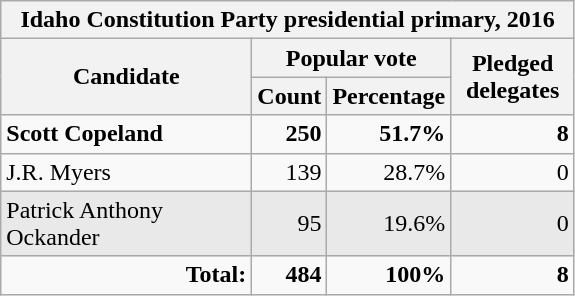<table class="wikitable">
<tr>
<th colspan="4">Idaho Constitution Party presidential primary, 2016</th>
</tr>
<tr>
<th rowspan="2" style="width:160px;">Candidate</th>
<th colspan="2" style="width:75px;">Popular vote</th>
<th rowspan="2" style="width:75px;">Pledged delegates</th>
</tr>
<tr>
<th>Count</th>
<th>Percentage</th>
</tr>
<tr align="right" >
<td style="text-align:left;"><strong> Scott Copeland</strong></td>
<td><strong>250</strong></td>
<td><strong>51.7%</strong></td>
<td><strong>8</strong></td>
</tr>
<tr style="text-align:right;">
<td style="text-align:left;">J.R. Myers</td>
<td>139</td>
<td>28.7%</td>
<td>0</td>
</tr>
<tr style="text-align:right; background:#e9e9e9;">
<td style="text-align:left;">Patrick Anthony Ockander</td>
<td>95</td>
<td>19.6%</td>
<td>0</td>
</tr>
<tr style="text-align:right;">
<td><strong>Total:</strong></td>
<td><strong>484</strong></td>
<td><strong>100%</strong></td>
<td><strong>8</strong></td>
</tr>
</table>
